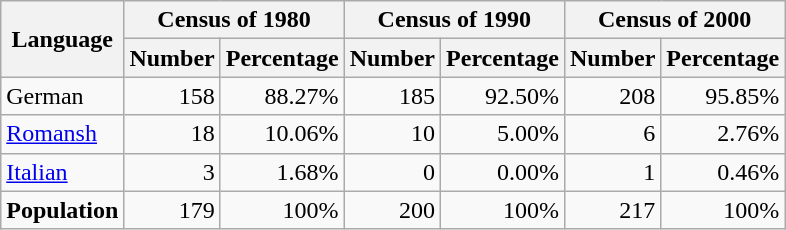<table class="wikitable">
<tr ---->
<th rowspan="2">Language</th>
<th colspan="2">Census of 1980</th>
<th colspan="2">Census of 1990</th>
<th colspan="2">Census of 2000</th>
</tr>
<tr ---->
<th>Number</th>
<th>Percentage</th>
<th>Number</th>
<th>Percentage</th>
<th>Number</th>
<th>Percentage</th>
</tr>
<tr ---->
<td>German</td>
<td align=right>158</td>
<td align=right>88.27%</td>
<td align=right>185</td>
<td align=right>92.50%</td>
<td align=right>208</td>
<td align=right>95.85%</td>
</tr>
<tr ---->
<td><a href='#'>Romansh</a></td>
<td align=right>18</td>
<td align=right>10.06%</td>
<td align=right>10</td>
<td align=right>5.00%</td>
<td align=right>6</td>
<td align=right>2.76%</td>
</tr>
<tr ---->
<td><a href='#'>Italian</a></td>
<td align=right>3</td>
<td align=right>1.68%</td>
<td align=right>0</td>
<td align=right>0.00%</td>
<td align=right>1</td>
<td align=right>0.46%</td>
</tr>
<tr ---->
<td><strong>Population</strong></td>
<td align=right>179</td>
<td align=right>100%</td>
<td align=right>200</td>
<td align=right>100%</td>
<td align=right>217</td>
<td align=right>100%</td>
</tr>
</table>
